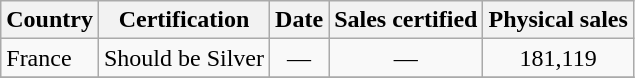<table class="wikitable">
<tr>
<th>Country</th>
<th>Certification</th>
<th>Date</th>
<th>Sales certified</th>
<th>Physical sales</th>
</tr>
<tr>
<td>France</td>
<td align="center">Should be Silver</td>
<td align="center">—</td>
<td align="center">—</td>
<td align="center">181,119</td>
</tr>
<tr>
</tr>
</table>
